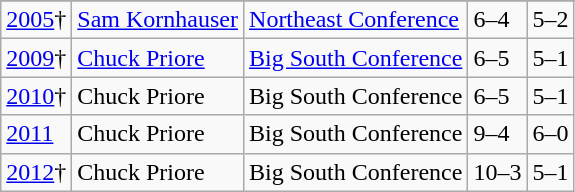<table class="wikitable">
<tr>
</tr>
<tr>
<td><a href='#'>2005</a>†</td>
<td><a href='#'>Sam Kornhauser</a></td>
<td><a href='#'>Northeast Conference</a></td>
<td>6–4</td>
<td>5–2</td>
</tr>
<tr>
<td><a href='#'>2009</a>†</td>
<td><a href='#'>Chuck Priore</a></td>
<td><a href='#'>Big South Conference</a></td>
<td>6–5</td>
<td>5–1</td>
</tr>
<tr>
<td><a href='#'>2010</a>†</td>
<td>Chuck Priore</td>
<td>Big South Conference</td>
<td>6–5</td>
<td>5–1</td>
</tr>
<tr>
<td><a href='#'>2011</a></td>
<td>Chuck Priore</td>
<td>Big South Conference</td>
<td>9–4</td>
<td>6–0</td>
</tr>
<tr>
<td><a href='#'>2012</a>†</td>
<td>Chuck Priore</td>
<td>Big South Conference</td>
<td>10–3</td>
<td>5–1</td>
</tr>
</table>
